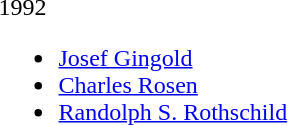<table>
<tr>
<td>1992<br><ul><li><a href='#'>Josef Gingold</a></li><li><a href='#'>Charles Rosen</a></li><li><a href='#'>Randolph S. Rothschild</a></li></ul></td>
</tr>
</table>
